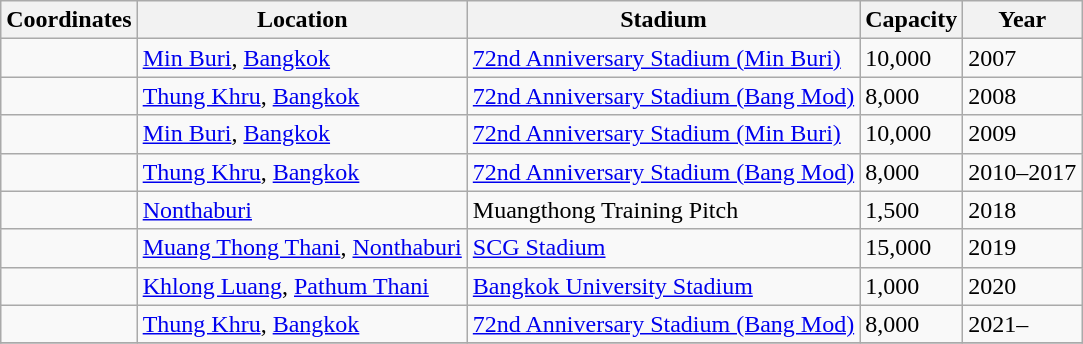<table class="wikitable sortable">
<tr>
<th>Coordinates</th>
<th>Location</th>
<th>Stadium</th>
<th>Capacity</th>
<th>Year</th>
</tr>
<tr>
<td></td>
<td><a href='#'>Min Buri</a>, <a href='#'>Bangkok</a></td>
<td><a href='#'>72nd Anniversary Stadium (Min Buri)</a></td>
<td>10,000</td>
<td>2007</td>
</tr>
<tr>
<td></td>
<td><a href='#'>Thung Khru</a>, <a href='#'>Bangkok</a></td>
<td><a href='#'>72nd Anniversary Stadium (Bang Mod)</a></td>
<td>8,000</td>
<td>2008</td>
</tr>
<tr>
<td></td>
<td><a href='#'>Min Buri</a>, <a href='#'>Bangkok</a></td>
<td><a href='#'>72nd Anniversary Stadium (Min Buri)</a></td>
<td>10,000</td>
<td>2009</td>
</tr>
<tr>
<td></td>
<td><a href='#'>Thung Khru</a>, <a href='#'>Bangkok</a></td>
<td><a href='#'>72nd Anniversary Stadium (Bang Mod)</a></td>
<td>8,000</td>
<td>2010–2017</td>
</tr>
<tr>
<td></td>
<td><a href='#'>Nonthaburi</a></td>
<td>Muangthong Training Pitch</td>
<td>1,500</td>
<td>2018</td>
</tr>
<tr>
<td></td>
<td><a href='#'>Muang Thong Thani</a>, <a href='#'>Nonthaburi</a></td>
<td><a href='#'>SCG Stadium</a></td>
<td>15,000</td>
<td>2019</td>
</tr>
<tr>
<td></td>
<td><a href='#'>Khlong Luang</a>, <a href='#'>Pathum Thani</a></td>
<td><a href='#'>Bangkok University Stadium</a></td>
<td>1,000</td>
<td>2020</td>
</tr>
<tr>
<td></td>
<td><a href='#'>Thung Khru</a>, <a href='#'>Bangkok</a></td>
<td><a href='#'>72nd Anniversary Stadium (Bang Mod)</a></td>
<td>8,000</td>
<td>2021–</td>
</tr>
<tr>
</tr>
</table>
